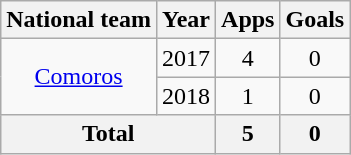<table class="wikitable" style="text-align:center">
<tr>
<th>National team</th>
<th>Year</th>
<th>Apps</th>
<th>Goals</th>
</tr>
<tr>
<td rowspan="2"><a href='#'>Comoros</a></td>
<td>2017</td>
<td>4</td>
<td>0</td>
</tr>
<tr>
<td>2018</td>
<td>1</td>
<td>0</td>
</tr>
<tr>
<th colspan=2>Total</th>
<th>5</th>
<th>0</th>
</tr>
</table>
